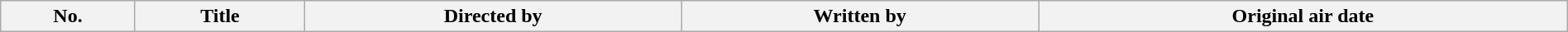<table class="wikitable plainrowheaders" style="width:100%; style="background:#fff;">
<tr>
<th style="background:#;">No.</th>
<th style="background:#;">Title</th>
<th style="background:#;">Directed by</th>
<th style="background:#;">Written by</th>
<th style="background:#;">Original air date<br>










</th>
</tr>
</table>
